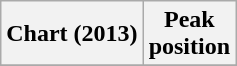<table class="wikitable plainrowheaders">
<tr>
<th scope="col">Chart (2013)</th>
<th scope="col">Peak<br>position</th>
</tr>
<tr>
</tr>
</table>
